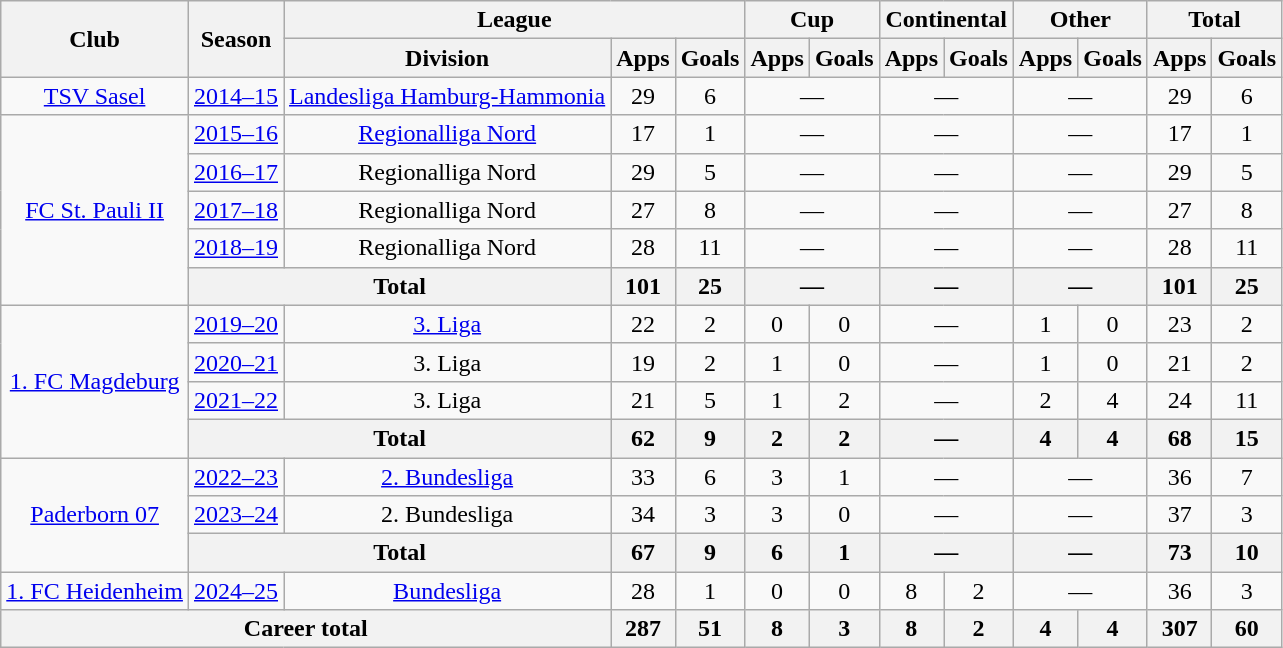<table class="wikitable" style="text-align:center">
<tr>
<th rowspan="2">Club</th>
<th rowspan="2">Season</th>
<th colspan="3">League</th>
<th colspan="2">Cup</th>
<th colspan="2">Continental</th>
<th colspan="2">Other</th>
<th colspan="2">Total</th>
</tr>
<tr>
<th>Division</th>
<th>Apps</th>
<th>Goals</th>
<th>Apps</th>
<th>Goals</th>
<th>Apps</th>
<th>Goals</th>
<th>Apps</th>
<th>Goals</th>
<th>Apps</th>
<th>Goals</th>
</tr>
<tr>
<td><a href='#'>TSV Sasel</a></td>
<td><a href='#'>2014–15</a></td>
<td><a href='#'>Landesliga Hamburg-Hammonia</a></td>
<td>29</td>
<td>6</td>
<td colspan="2">—</td>
<td colspan="2">—</td>
<td colspan="2">—</td>
<td>29</td>
<td>6</td>
</tr>
<tr>
<td rowspan="5"><a href='#'>FC St. Pauli II</a></td>
<td><a href='#'>2015–16</a></td>
<td><a href='#'>Regionalliga Nord</a></td>
<td>17</td>
<td>1</td>
<td colspan="2">—</td>
<td colspan="2">—</td>
<td colspan="2">—</td>
<td>17</td>
<td>1</td>
</tr>
<tr>
<td><a href='#'>2016–17</a></td>
<td>Regionalliga Nord</td>
<td>29</td>
<td>5</td>
<td colspan="2">—</td>
<td colspan="2">—</td>
<td colspan="2">—</td>
<td>29</td>
<td>5</td>
</tr>
<tr>
<td><a href='#'>2017–18</a></td>
<td>Regionalliga Nord</td>
<td>27</td>
<td>8</td>
<td colspan="2">—</td>
<td colspan="2">—</td>
<td colspan="2">—</td>
<td>27</td>
<td>8</td>
</tr>
<tr>
<td><a href='#'>2018–19</a></td>
<td>Regionalliga Nord</td>
<td>28</td>
<td>11</td>
<td colspan="2">—</td>
<td colspan="2">—</td>
<td colspan="2">—</td>
<td>28</td>
<td>11</td>
</tr>
<tr>
<th colspan="2">Total</th>
<th>101</th>
<th>25</th>
<th colspan="2">—</th>
<th colspan="2">—</th>
<th colspan="2">—</th>
<th>101</th>
<th>25</th>
</tr>
<tr>
<td rowspan="4"><a href='#'>1. FC Magdeburg</a></td>
<td><a href='#'>2019–20</a></td>
<td><a href='#'>3. Liga</a></td>
<td>22</td>
<td>2</td>
<td>0</td>
<td>0</td>
<td colspan="2">—</td>
<td>1</td>
<td>0</td>
<td>23</td>
<td>2</td>
</tr>
<tr>
<td><a href='#'>2020–21</a></td>
<td>3. Liga</td>
<td>19</td>
<td>2</td>
<td>1</td>
<td>0</td>
<td colspan="2">—</td>
<td>1</td>
<td>0</td>
<td>21</td>
<td>2</td>
</tr>
<tr>
<td><a href='#'>2021–22</a></td>
<td>3. Liga</td>
<td>21</td>
<td>5</td>
<td>1</td>
<td>2</td>
<td colspan="2">—</td>
<td>2</td>
<td>4</td>
<td>24</td>
<td>11</td>
</tr>
<tr>
<th colspan="2">Total</th>
<th>62</th>
<th>9</th>
<th>2</th>
<th>2</th>
<th colspan="2">—</th>
<th>4</th>
<th>4</th>
<th>68</th>
<th>15</th>
</tr>
<tr>
<td rowspan="3"><a href='#'>Paderborn 07</a></td>
<td><a href='#'>2022–23</a></td>
<td><a href='#'>2. Bundesliga</a></td>
<td>33</td>
<td>6</td>
<td>3</td>
<td>1</td>
<td colspan="2">—</td>
<td colspan="2">—</td>
<td>36</td>
<td>7</td>
</tr>
<tr>
<td><a href='#'>2023–24</a></td>
<td>2. Bundesliga</td>
<td>34</td>
<td>3</td>
<td>3</td>
<td>0</td>
<td colspan="2">—</td>
<td colspan="2">—</td>
<td>37</td>
<td>3</td>
</tr>
<tr>
<th colspan="2">Total</th>
<th>67</th>
<th>9</th>
<th>6</th>
<th>1</th>
<th colspan="2">—</th>
<th colspan="2">—</th>
<th>73</th>
<th>10</th>
</tr>
<tr>
<td><a href='#'>1. FC Heidenheim</a></td>
<td><a href='#'>2024–25</a></td>
<td><a href='#'>Bundesliga</a></td>
<td>28</td>
<td>1</td>
<td>0</td>
<td>0</td>
<td>8</td>
<td>2</td>
<td colspan="2">—</td>
<td>36</td>
<td>3</td>
</tr>
<tr>
<th colspan="3">Career total</th>
<th>287</th>
<th>51</th>
<th>8</th>
<th>3</th>
<th>8</th>
<th>2</th>
<th>4</th>
<th>4</th>
<th>307</th>
<th>60</th>
</tr>
</table>
